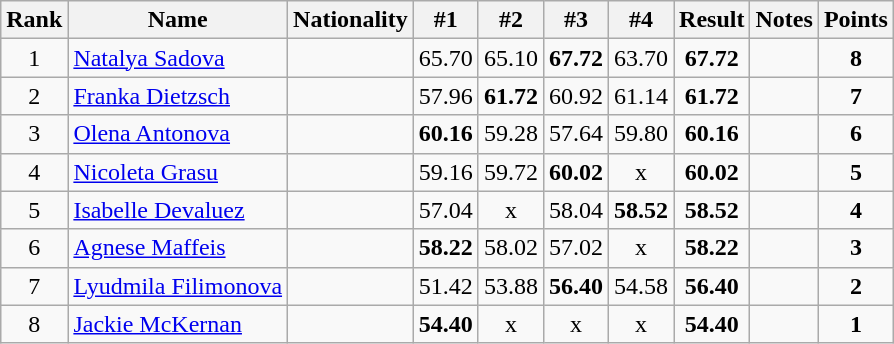<table class="wikitable sortable" style="text-align:center">
<tr>
<th>Rank</th>
<th>Name</th>
<th>Nationality</th>
<th>#1</th>
<th>#2</th>
<th>#3</th>
<th>#4</th>
<th>Result</th>
<th>Notes</th>
<th>Points</th>
</tr>
<tr>
<td>1</td>
<td align=left><a href='#'>Natalya Sadova</a></td>
<td align=left></td>
<td>65.70</td>
<td>65.10</td>
<td><strong>67.72</strong></td>
<td>63.70</td>
<td><strong>67.72</strong></td>
<td></td>
<td><strong>8</strong></td>
</tr>
<tr>
<td>2</td>
<td align=left><a href='#'>Franka Dietzsch</a></td>
<td align=left></td>
<td>57.96</td>
<td><strong>61.72</strong></td>
<td>60.92</td>
<td>61.14</td>
<td><strong>61.72</strong></td>
<td></td>
<td><strong>7</strong></td>
</tr>
<tr>
<td>3</td>
<td align=left><a href='#'>Olena Antonova</a></td>
<td align=left></td>
<td><strong>60.16</strong></td>
<td>59.28</td>
<td>57.64</td>
<td>59.80</td>
<td><strong>60.16</strong></td>
<td></td>
<td><strong>6</strong></td>
</tr>
<tr>
<td>4</td>
<td align=left><a href='#'>Nicoleta Grasu</a></td>
<td align=left></td>
<td>59.16</td>
<td>59.72</td>
<td><strong>60.02</strong></td>
<td>x</td>
<td><strong>60.02</strong></td>
<td></td>
<td><strong>5</strong></td>
</tr>
<tr>
<td>5</td>
<td align=left><a href='#'>Isabelle Devaluez</a></td>
<td align=left></td>
<td>57.04</td>
<td>x</td>
<td>58.04</td>
<td><strong>58.52</strong></td>
<td><strong>58.52</strong></td>
<td></td>
<td><strong>4</strong></td>
</tr>
<tr>
<td>6</td>
<td align=left><a href='#'>Agnese Maffeis</a></td>
<td align=left></td>
<td><strong>58.22</strong></td>
<td>58.02</td>
<td>57.02</td>
<td>x</td>
<td><strong>58.22</strong></td>
<td></td>
<td><strong>3</strong></td>
</tr>
<tr>
<td>7</td>
<td align=left><a href='#'>Lyudmila Filimonova</a></td>
<td align=left></td>
<td>51.42</td>
<td>53.88</td>
<td><strong>56.40</strong></td>
<td>54.58</td>
<td><strong>56.40</strong></td>
<td></td>
<td><strong>2</strong></td>
</tr>
<tr>
<td>8</td>
<td align=left><a href='#'>Jackie McKernan</a></td>
<td align=left></td>
<td><strong>54.40</strong></td>
<td>x</td>
<td>x</td>
<td>x</td>
<td><strong>54.40</strong></td>
<td></td>
<td><strong>1</strong></td>
</tr>
</table>
